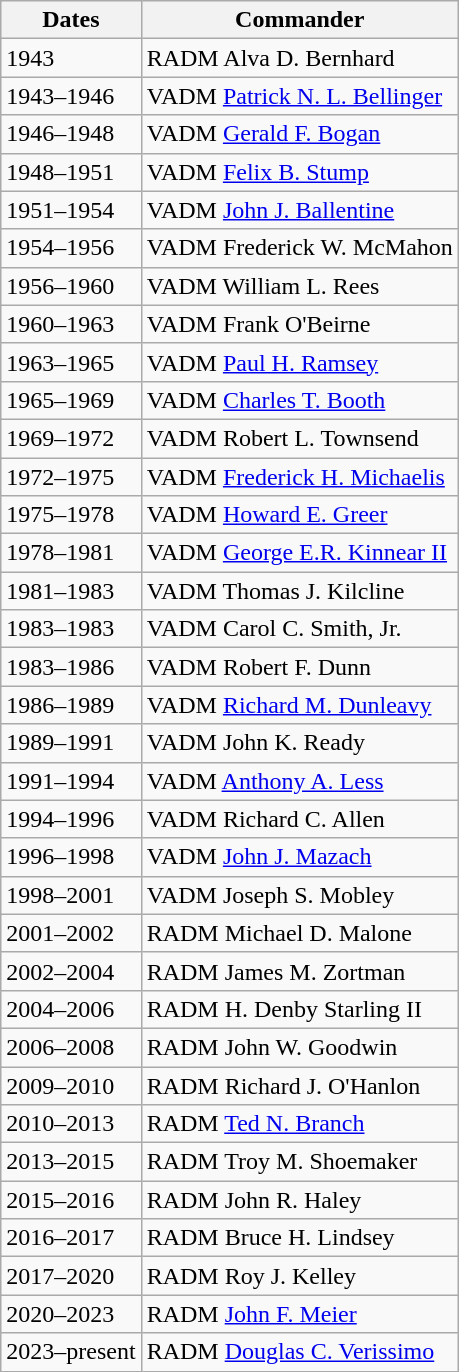<table class="wikitable" border="1">
<tr>
<th>Dates</th>
<th>Commander</th>
</tr>
<tr>
<td>1943</td>
<td>RADM Alva D. Bernhard</td>
</tr>
<tr>
<td>1943–1946</td>
<td>VADM <a href='#'>Patrick N. L. Bellinger</a></td>
</tr>
<tr>
<td>1946–1948</td>
<td>VADM <a href='#'>Gerald F. Bogan</a></td>
</tr>
<tr>
<td>1948–1951</td>
<td>VADM <a href='#'>Felix B. Stump</a></td>
</tr>
<tr>
<td>1951–1954</td>
<td>VADM <a href='#'>John J. Ballentine</a></td>
</tr>
<tr>
<td>1954–1956</td>
<td>VADM Frederick W. McMahon</td>
</tr>
<tr>
<td>1956–1960</td>
<td>VADM William L. Rees</td>
</tr>
<tr>
<td>1960–1963</td>
<td>VADM Frank O'Beirne</td>
</tr>
<tr>
<td>1963–1965</td>
<td>VADM <a href='#'>Paul H. Ramsey</a></td>
</tr>
<tr>
<td>1965–1969</td>
<td>VADM <a href='#'>Charles T. Booth</a></td>
</tr>
<tr>
<td>1969–1972</td>
<td>VADM Robert L. Townsend</td>
</tr>
<tr>
<td>1972–1975</td>
<td>VADM <a href='#'>Frederick H. Michaelis</a></td>
</tr>
<tr>
<td>1975–1978</td>
<td>VADM <a href='#'>Howard E. Greer</a></td>
</tr>
<tr>
<td>1978–1981</td>
<td>VADM <a href='#'>George E.R. Kinnear II</a></td>
</tr>
<tr>
<td>1981–1983</td>
<td>VADM Thomas J. Kilcline</td>
</tr>
<tr>
<td>1983–1983</td>
<td>VADM Carol C. Smith, Jr.</td>
</tr>
<tr>
<td>1983–1986</td>
<td>VADM Robert F. Dunn</td>
</tr>
<tr>
<td>1986–1989</td>
<td>VADM <a href='#'>Richard M. Dunleavy</a></td>
</tr>
<tr>
<td>1989–1991</td>
<td>VADM John K. Ready</td>
</tr>
<tr>
<td>1991–1994</td>
<td>VADM <a href='#'>Anthony A. Less</a></td>
</tr>
<tr>
<td>1994–1996</td>
<td>VADM Richard C. Allen</td>
</tr>
<tr>
<td>1996–1998</td>
<td>VADM <a href='#'>John J. Mazach</a></td>
</tr>
<tr>
<td>1998–2001</td>
<td>VADM Joseph S. Mobley</td>
</tr>
<tr>
<td>2001–2002</td>
<td>RADM Michael D. Malone</td>
</tr>
<tr>
<td>2002–2004</td>
<td>RADM James M. Zortman</td>
</tr>
<tr>
<td>2004–2006</td>
<td>RADM H. Denby Starling II</td>
</tr>
<tr>
<td>2006–2008</td>
<td>RADM John W. Goodwin</td>
</tr>
<tr>
<td>2009–2010</td>
<td>RADM Richard J. O'Hanlon</td>
</tr>
<tr>
<td>2010–2013</td>
<td>RADM <a href='#'>Ted N. Branch</a></td>
</tr>
<tr>
<td>2013–2015</td>
<td>RADM Troy M. Shoemaker</td>
</tr>
<tr>
<td>2015–2016</td>
<td>RADM John R. Haley</td>
</tr>
<tr>
<td>2016–2017</td>
<td>RADM Bruce H. Lindsey</td>
</tr>
<tr>
<td>2017–2020</td>
<td>RADM Roy J. Kelley</td>
</tr>
<tr>
<td>2020–2023</td>
<td>RADM <a href='#'>John F. Meier</a></td>
</tr>
<tr>
<td>2023–present</td>
<td>RADM <a href='#'>Douglas C. Verissimo</a></td>
</tr>
</table>
